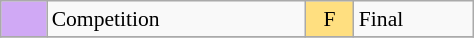<table class="wikitable" style="margin:0.5em auto; font-size:90%;position:relative;" width=25%;>
<tr>
<td bgcolor="#D0A9F5" align=center>  </td>
<td>Competition</td>
<td bgcolor="#FFDF80" align=center>F</td>
<td>Final</td>
</tr>
<tr>
</tr>
</table>
